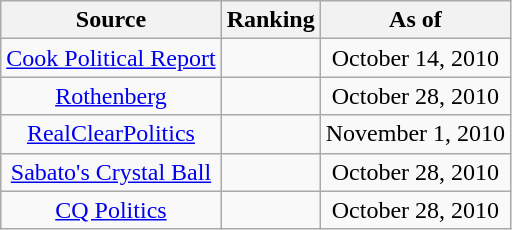<table class="wikitable" style="text-align:center">
<tr>
<th>Source</th>
<th>Ranking</th>
<th>As of</th>
</tr>
<tr>
<td><a href='#'>Cook Political Report</a></td>
<td></td>
<td>October 14, 2010</td>
</tr>
<tr>
<td><a href='#'>Rothenberg</a></td>
<td></td>
<td>October 28, 2010</td>
</tr>
<tr>
<td><a href='#'>RealClearPolitics</a></td>
<td></td>
<td>November 1, 2010</td>
</tr>
<tr>
<td><a href='#'>Sabato's Crystal Ball</a></td>
<td></td>
<td>October 28, 2010</td>
</tr>
<tr>
<td><a href='#'>CQ Politics</a></td>
<td></td>
<td>October 28, 2010</td>
</tr>
</table>
